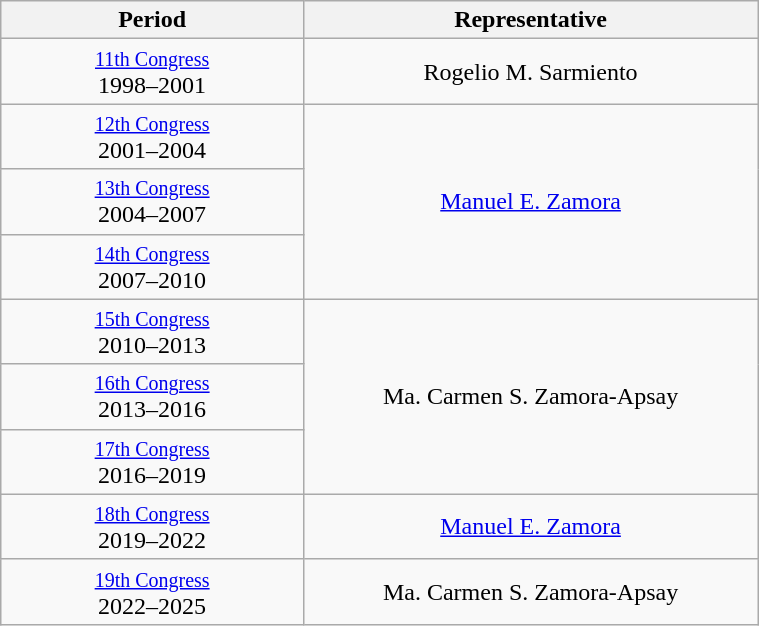<table class="wikitable" style="text-align:center; width:40%;">
<tr>
<th width="40%">Period</th>
<th>Representative</th>
</tr>
<tr>
<td><small><a href='#'>11th Congress</a></small><br>1998–2001</td>
<td>Rogelio M. Sarmiento</td>
</tr>
<tr>
<td><small><a href='#'>12th Congress</a></small><br>2001–2004</td>
<td rowspan="3"><a href='#'>Manuel E. Zamora</a></td>
</tr>
<tr>
<td><small><a href='#'>13th Congress</a></small><br>2004–2007</td>
</tr>
<tr>
<td><small><a href='#'>14th Congress</a></small><br>2007–2010</td>
</tr>
<tr>
<td><small><a href='#'>15th Congress</a></small><br>2010–2013</td>
<td rowspan="3">Ma. Carmen S. Zamora-Apsay</td>
</tr>
<tr>
<td><small><a href='#'>16th Congress</a></small><br>2013–2016</td>
</tr>
<tr>
<td><small><a href='#'>17th Congress</a></small><br>2016–2019</td>
</tr>
<tr>
<td><small><a href='#'>18th Congress</a></small><br>2019–2022</td>
<td><a href='#'>Manuel E. Zamora</a></td>
</tr>
<tr>
<td><small><a href='#'>19th Congress</a></small><br>2022–2025</td>
<td>Ma. Carmen S. Zamora-Apsay</td>
</tr>
</table>
